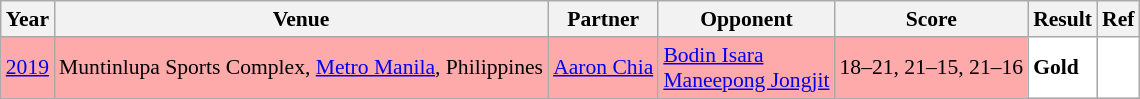<table class="sortable wikitable" style="font-size: 90%;">
<tr>
<th>Year</th>
<th>Venue</th>
<th>Partner</th>
<th>Opponent</th>
<th>Score</th>
<th>Result</th>
<th>Ref</th>
</tr>
<tr style="background:#FFAAAA">
<td align="center"><a href='#'>2019</a></td>
<td align="left">Muntinlupa Sports Complex, <a href='#'>Metro Manila</a>, Philippines</td>
<td align="left"> <a href='#'>Aaron Chia</a></td>
<td align="left"> <a href='#'>Bodin Isara</a><br> <a href='#'>Maneepong Jongjit</a></td>
<td align="left">18–21, 21–15, 21–16</td>
<td style="text-align:left; background:white"> <strong>Gold</strong></td>
<td style="text-align:center; background:white"></td>
</tr>
</table>
